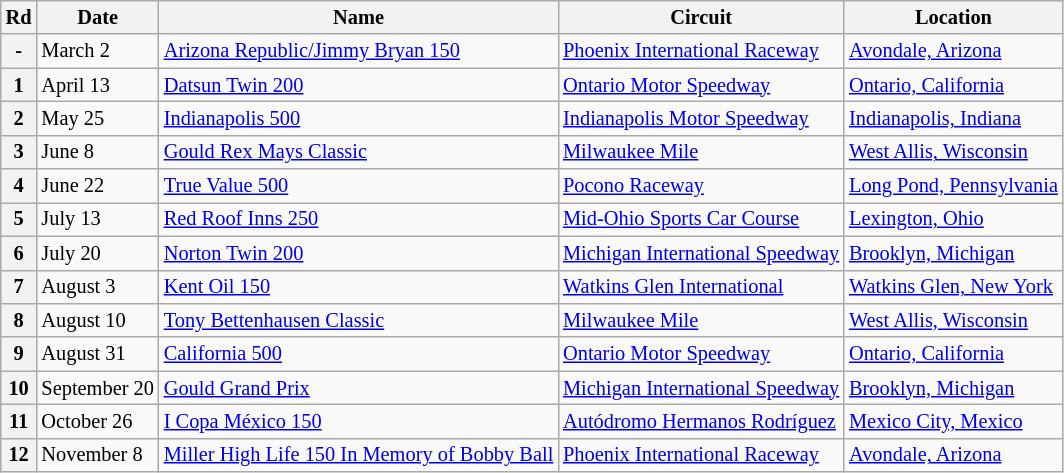<table class="wikitable" style="font-size: 85%;">
<tr>
<th>Rd</th>
<th>Date</th>
<th>Name</th>
<th>Circuit</th>
<th>Location</th>
</tr>
<tr>
<th>-</th>
<td>March 2</td>
<td> <a href='#'>Arizona Republic/Jimmy Bryan 150</a></td>
<td> <a href='#'>Phoenix International Raceway</a></td>
<td><a href='#'>Avondale, Arizona</a></td>
</tr>
<tr>
<th>1</th>
<td>April 13</td>
<td> <a href='#'>Datsun Twin 200</a></td>
<td> <a href='#'>Ontario Motor Speedway</a></td>
<td><a href='#'>Ontario, California</a></td>
</tr>
<tr>
<th>2</th>
<td>May 25</td>
<td> <a href='#'>Indianapolis 500</a></td>
<td> <a href='#'>Indianapolis Motor Speedway</a></td>
<td><a href='#'>Indianapolis, Indiana</a></td>
</tr>
<tr>
<th>3</th>
<td>June 8</td>
<td> <a href='#'>Gould Rex Mays Classic</a></td>
<td> <a href='#'>Milwaukee Mile</a></td>
<td><a href='#'>West Allis, Wisconsin</a></td>
</tr>
<tr>
<th>4</th>
<td>June 22</td>
<td> <a href='#'>True Value 500</a></td>
<td> <a href='#'>Pocono Raceway</a></td>
<td><a href='#'>Long Pond, Pennsylvania</a></td>
</tr>
<tr>
<th>5</th>
<td>July 13</td>
<td> <a href='#'>Red Roof Inns 250</a></td>
<td> <a href='#'>Mid-Ohio Sports Car Course</a></td>
<td><a href='#'>Lexington, Ohio</a></td>
</tr>
<tr>
<th>6</th>
<td>July 20</td>
<td> <a href='#'>Norton Twin 200</a></td>
<td> <a href='#'>Michigan International Speedway</a></td>
<td><a href='#'>Brooklyn, Michigan</a></td>
</tr>
<tr>
<th>7</th>
<td>August 3</td>
<td> <a href='#'>Kent Oil 150</a></td>
<td> <a href='#'>Watkins Glen International</a></td>
<td><a href='#'>Watkins Glen, New York</a></td>
</tr>
<tr>
<th>8</th>
<td>August 10</td>
<td> <a href='#'>Tony Bettenhausen Classic</a></td>
<td> <a href='#'>Milwaukee Mile</a></td>
<td><a href='#'>West Allis, Wisconsin</a></td>
</tr>
<tr>
<th>9</th>
<td>August 31</td>
<td> <a href='#'>California 500</a></td>
<td> <a href='#'>Ontario Motor Speedway</a></td>
<td><a href='#'>Ontario, California</a></td>
</tr>
<tr>
<th>10</th>
<td>September 20</td>
<td> <a href='#'>Gould Grand Prix</a></td>
<td> <a href='#'>Michigan International Speedway</a></td>
<td><a href='#'>Brooklyn, Michigan</a></td>
</tr>
<tr>
<th>11</th>
<td>October 26</td>
<td> <a href='#'>I Copa México 150</a></td>
<td> <a href='#'>Autódromo Hermanos Rodríguez</a></td>
<td><a href='#'>Mexico City, Mexico</a></td>
</tr>
<tr>
<th>12</th>
<td>November 8</td>
<td> <a href='#'>Miller High Life 150 In Memory of Bobby Ball</a></td>
<td> <a href='#'>Phoenix International Raceway</a></td>
<td><a href='#'>Avondale, Arizona</a></td>
</tr>
</table>
